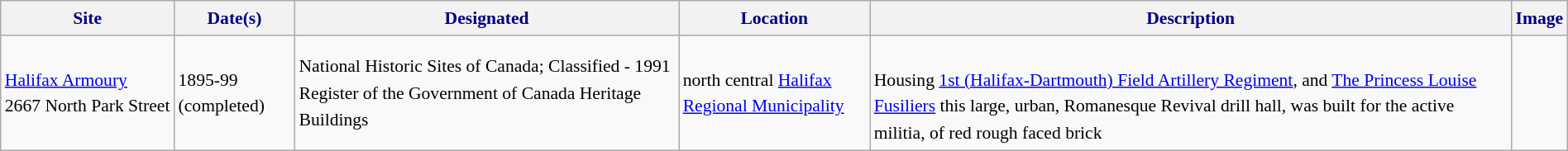<table class="wikitable sortable" style="font-size:90%;width:100%;border:0px;text-align:left;line-height:150%;">
<tr>
<th style="background: #f2f2f2; color: #000080">Site</th>
<th style="background: #f2f2f2; color: #000080">Date(s)</th>
<th style="background: #f2f2f2; color: #000080">Designated</th>
<th style="background: #f2f2f2; color: #000080">Location</th>
<th style="background: #f2f2f2; color: #000080" class="unsortable">Description</th>
<th style="background: #f2f2f2; color: #000080" class="unsortable">Image</th>
</tr>
<tr>
<td><a href='#'>Halifax Armoury</a><br>  2667 North Park Street</td>
<td>1895-99 (completed)</td>
<td>National Historic Sites of Canada;  Classified - 1991 Register of the Government of Canada Heritage Buildings</td>
<td>north central <a href='#'>Halifax Regional Municipality</a></td>
<td><br>Housing <a href='#'>1st (Halifax-Dartmouth) Field Artillery Regiment</a>, and <a href='#'>The Princess Louise Fusiliers</a> this large, urban, Romanesque Revival drill hall, was built for the active militia, of red rough faced brick</td>
<td></td>
</tr>
<tr>
</tr>
</table>
